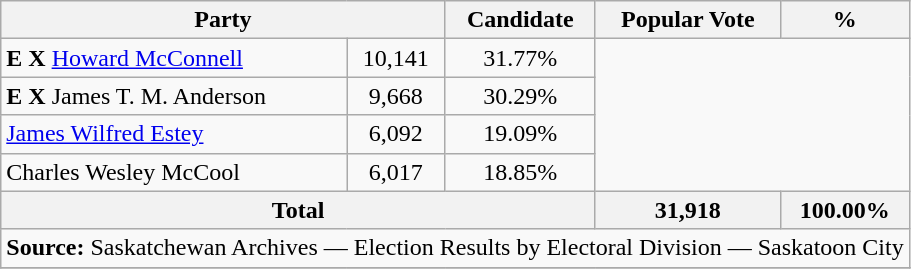<table class="wikitable">
<tr>
<th colspan="2">Party</th>
<th>Candidate</th>
<th>Popular Vote</th>
<th>%</th>
</tr>
<tr>
<td><strong>E</strong> <strong>X</strong> <a href='#'>Howard McConnell</a></td>
<td align=center>10,141</td>
<td align=center>31.77%</td>
</tr>
<tr>
<td><strong>E</strong> <strong>X</strong> James T. M. Anderson</td>
<td align=center>9,668</td>
<td align=center>30.29%</td>
</tr>
<tr>
<td><a href='#'>James Wilfred Estey</a></td>
<td align=center>6,092</td>
<td align=center>19.09%</td>
</tr>
<tr>
<td>Charles Wesley McCool</td>
<td align=center>6,017</td>
<td align=center>18.85%</td>
</tr>
<tr>
<th colspan=3>Total</th>
<th>31,918</th>
<th>100.00%</th>
</tr>
<tr>
<td align="center" colspan=5><strong>Source:</strong> Saskatchewan Archives — Election Results by Electoral Division — Saskatoon City</td>
</tr>
<tr>
</tr>
</table>
